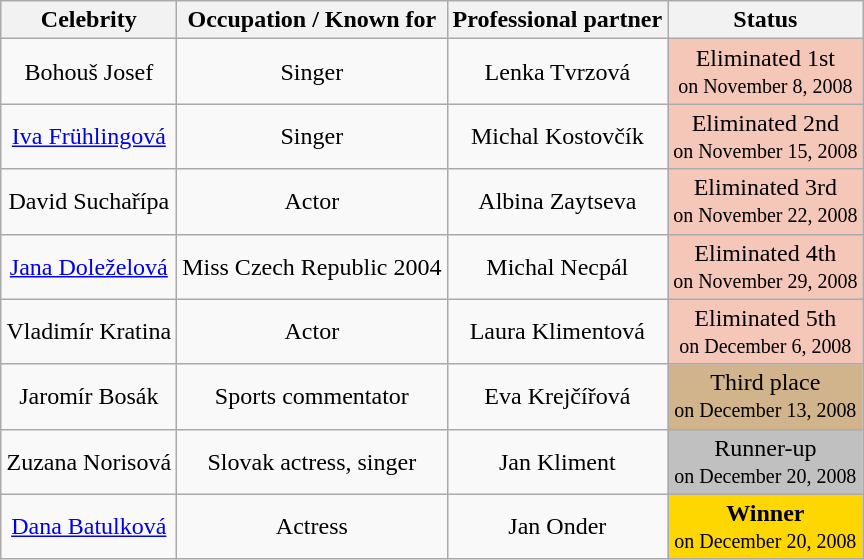<table class="wikitable" style="margin: auto; text-align: center;">
<tr>
<th>Celebrity</th>
<th>Occupation / Known for</th>
<th>Professional partner</th>
<th>Status</th>
</tr>
<tr>
<td>Bohouš Josef</td>
<td>Singer</td>
<td>Lenka Tvrzová</td>
<td bgcolor="#F4C7B8">Eliminated 1st<br><small>on November 8, 2008</small></td>
</tr>
<tr>
<td><a href='#'>Iva Frühlingová</a></td>
<td>Singer</td>
<td>Michal Kostovčík</td>
<td bgcolor="#F4C7B8">Eliminated 2nd<br><small>on November 15, 2008</small></td>
</tr>
<tr>
<td>David Suchařípa</td>
<td>Actor</td>
<td>Albina Zaytseva</td>
<td bgcolor="#F4C7B8">Eliminated 3rd<br><small>on November 22, 2008</small></td>
</tr>
<tr>
<td><a href='#'>Jana Doleželová</a></td>
<td>Miss Czech Republic 2004</td>
<td>Michal Necpál</td>
<td bgcolor="#F4C7B8">Eliminated 4th<br><small>on November 29, 2008</small></td>
</tr>
<tr>
<td>Vladimír Kratina</td>
<td>Actor</td>
<td>Laura Klimentová</td>
<td bgcolor="#F4C7B8">Eliminated 5th<br><small>on December 6, 2008</small></td>
</tr>
<tr>
<td>Jaromír Bosák</td>
<td>Sports commentator</td>
<td>Eva Krejčířová</td>
<td bgcolor="tan">Third place<br><small>on December 13, 2008</small></td>
</tr>
<tr>
<td>Zuzana Norisová</td>
<td>Slovak actress, singer</td>
<td>Jan Kliment</td>
<td bgcolor="silver">Runner-up<br><small>on December 20, 2008</small></td>
</tr>
<tr>
<td><a href='#'>Dana Batulková</a></td>
<td>Actress</td>
<td>Jan Onder</td>
<td bgcolor="gold"><strong>Winner</strong><br><small> on December 20, 2008 </small></td>
</tr>
</table>
